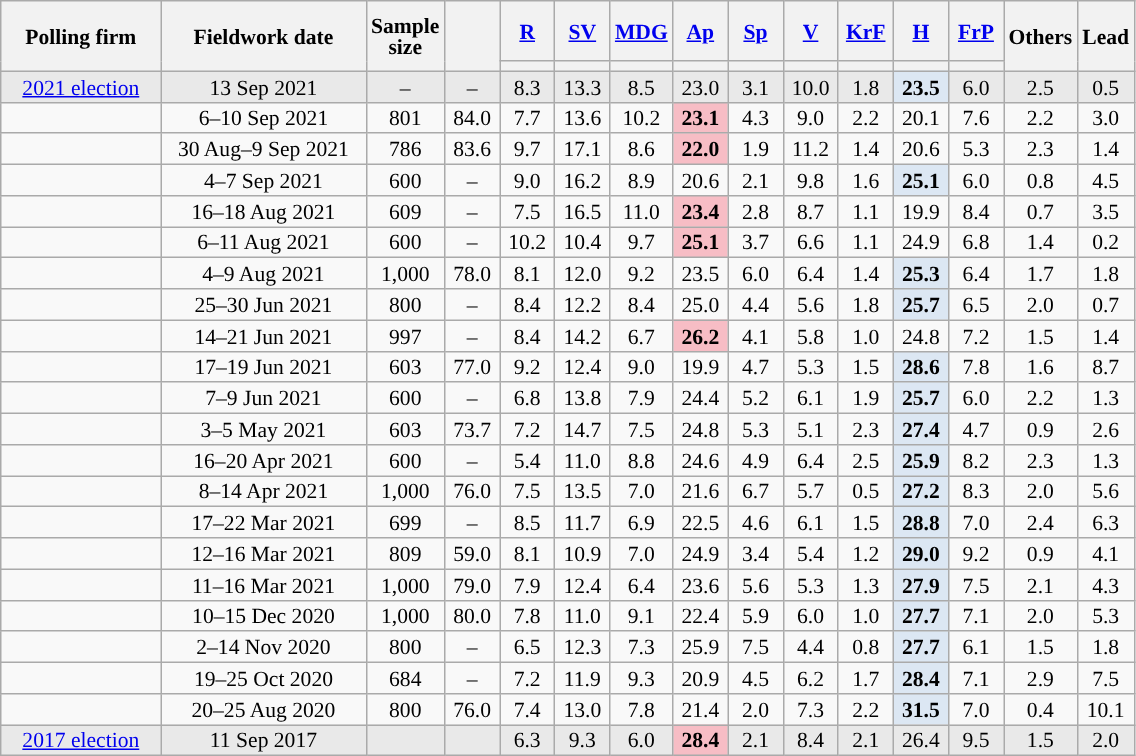<table class="wikitable mw-collapsible sortable" style="text-align:center;font-size:90%;line-height:14px;">
<tr style="height:40px;">
<th rowspan="2" style="width:100px;">Polling firm</th>
<th rowspan="2" style="width:130px;">Fieldwork date</th>
<th rowspan="2" style="width:35px;">Sample<br>size</th>
<th rowspan="2" style="width:30px;"></th>
<th class="unsortable" style="width:30px;"><a href='#'>R</a></th>
<th class="unsortable" style="width:30px;"><a href='#'>SV</a></th>
<th class="unsortable" style="width:30px;"><a href='#'>MDG</a></th>
<th class="unsortable" style="width:30px;"><a href='#'>Ap</a></th>
<th class="unsortable" style="width:30px;"><a href='#'>Sp</a></th>
<th class="unsortable" style="width:30px;"><a href='#'>V</a></th>
<th class="unsortable" style="width:30px;"><a href='#'>KrF</a></th>
<th class="unsortable" style="width:30px;"><a href='#'>H</a></th>
<th class="unsortable" style="width:30px;"><a href='#'>FrP</a></th>
<th class="unsortable" style="width:20px;" rowspan="2">Others</th>
<th rowspan="2" style="width:30px;">Lead</th>
</tr>
<tr>
<th style="background:"></th>
<th style="background:"></th>
<th style="background:"></th>
<th style="background:"></th>
<th style="background:"></th>
<th style="background:"></th>
<th style="background:"></th>
<th style="background:"></th>
<th style="background:"></th>
</tr>
<tr style="background:#E9E9E9;">
<td><a href='#'>2021 election</a></td>
<td>13 Sep 2021</td>
<td>–</td>
<td>–</td>
<td>8.3</td>
<td>13.3</td>
<td>8.5</td>
<td>23.0</td>
<td>3.1</td>
<td>10.0</td>
<td>1.8</td>
<td style="background:#DCE7F3;"><strong>23.5</strong></td>
<td>6.0</td>
<td>2.5</td>
<td style="background:">0.5</td>
</tr>
<tr>
<td></td>
<td>6–10 Sep 2021</td>
<td>801</td>
<td>84.0</td>
<td>7.7</td>
<td>13.6</td>
<td>10.2</td>
<td style="background:#F7BDC5;"><strong>23.1</strong></td>
<td>4.3</td>
<td>9.0</td>
<td>2.2</td>
<td>20.1</td>
<td>7.6</td>
<td>2.2</td>
<td style="background:">3.0</td>
</tr>
<tr>
<td></td>
<td>30 Aug–9 Sep 2021</td>
<td>786</td>
<td>83.6</td>
<td>9.7</td>
<td>17.1</td>
<td>8.6</td>
<td style="background:#F7BDC5;"><strong>22.0</strong></td>
<td>1.9</td>
<td>11.2</td>
<td>1.4</td>
<td>20.6</td>
<td>5.3</td>
<td>2.3</td>
<td style="background:">1.4</td>
</tr>
<tr>
<td></td>
<td>4–7 Sep 2021</td>
<td>600</td>
<td>–</td>
<td>9.0</td>
<td>16.2</td>
<td>8.9</td>
<td>20.6</td>
<td>2.1</td>
<td>9.8</td>
<td>1.6</td>
<td style="background:#DCE7F3;"><strong>25.1</strong></td>
<td>6.0</td>
<td>0.8</td>
<td style="background:">4.5</td>
</tr>
<tr>
<td></td>
<td>16–18 Aug 2021</td>
<td>609</td>
<td>–</td>
<td>7.5</td>
<td>16.5</td>
<td>11.0</td>
<td style="background:#F7BDC5;"><strong>23.4</strong></td>
<td>2.8</td>
<td>8.7</td>
<td>1.1</td>
<td>19.9</td>
<td>8.4</td>
<td>0.7</td>
<td style="background:">3.5</td>
</tr>
<tr>
<td></td>
<td>6–11 Aug 2021</td>
<td>600</td>
<td>–</td>
<td>10.2</td>
<td>10.4</td>
<td>9.7</td>
<td style="background:#F7BDC5;"><strong>25.1</strong></td>
<td>3.7</td>
<td>6.6</td>
<td>1.1</td>
<td>24.9</td>
<td>6.8</td>
<td>1.4</td>
<td style="background:">0.2</td>
</tr>
<tr>
<td></td>
<td>4–9 Aug 2021</td>
<td>1,000</td>
<td>78.0</td>
<td>8.1</td>
<td>12.0</td>
<td>9.2</td>
<td>23.5</td>
<td>6.0</td>
<td>6.4</td>
<td>1.4</td>
<td style="background:#DCE7F3;"><strong>25.3</strong></td>
<td>6.4</td>
<td>1.7</td>
<td style="background:">1.8</td>
</tr>
<tr>
<td></td>
<td>25–30 Jun 2021</td>
<td>800</td>
<td>–</td>
<td>8.4</td>
<td>12.2</td>
<td>8.4</td>
<td>25.0</td>
<td>4.4</td>
<td>5.6</td>
<td>1.8</td>
<td style="background:#DCE7F3;"><strong>25.7</strong></td>
<td>6.5</td>
<td>2.0</td>
<td style="background:">0.7</td>
</tr>
<tr>
<td></td>
<td>14–21 Jun 2021</td>
<td>997</td>
<td>–</td>
<td>8.4</td>
<td>14.2</td>
<td>6.7</td>
<td style="background:#F7BDC5;"><strong>26.2</strong></td>
<td>4.1</td>
<td>5.8</td>
<td>1.0</td>
<td>24.8</td>
<td>7.2</td>
<td>1.5</td>
<td style="background:">1.4</td>
</tr>
<tr>
<td></td>
<td>17–19 Jun 2021</td>
<td>603</td>
<td>77.0</td>
<td>9.2</td>
<td>12.4</td>
<td>9.0</td>
<td>19.9</td>
<td>4.7</td>
<td>5.3</td>
<td>1.5</td>
<td style="background:#DCE7F3;"><strong>28.6</strong></td>
<td>7.8</td>
<td>1.6</td>
<td style="background:">8.7</td>
</tr>
<tr>
<td></td>
<td>7–9 Jun 2021</td>
<td>600</td>
<td>–</td>
<td>6.8</td>
<td>13.8</td>
<td>7.9</td>
<td>24.4</td>
<td>5.2</td>
<td>6.1</td>
<td>1.9</td>
<td style="background:#DCE7F3;"><strong>25.7</strong></td>
<td>6.0</td>
<td>2.2</td>
<td style="background:">1.3</td>
</tr>
<tr>
<td></td>
<td>3–5 May 2021</td>
<td>603</td>
<td>73.7</td>
<td>7.2</td>
<td>14.7</td>
<td>7.5</td>
<td>24.8</td>
<td>5.3</td>
<td>5.1</td>
<td>2.3</td>
<td style="background:#DCE7F3;"><strong>27.4</strong></td>
<td>4.7</td>
<td>0.9</td>
<td style="background:">2.6</td>
</tr>
<tr>
<td></td>
<td>16–20 Apr 2021</td>
<td>600</td>
<td>–</td>
<td>5.4</td>
<td>11.0</td>
<td>8.8</td>
<td>24.6</td>
<td>4.9</td>
<td>6.4</td>
<td>2.5</td>
<td style="background:#DCE7F3;"><strong>25.9</strong></td>
<td>8.2</td>
<td>2.3</td>
<td style="background:">1.3</td>
</tr>
<tr>
<td></td>
<td data-sort-value="2017-12-20">8–14 Apr 2021</td>
<td>1,000</td>
<td>76.0</td>
<td>7.5</td>
<td>13.5</td>
<td>7.0</td>
<td>21.6</td>
<td>6.7</td>
<td>5.7</td>
<td>0.5</td>
<td style="background:#DCE7F3;"><strong>27.2</strong></td>
<td>8.3</td>
<td>2.0</td>
<td style="background:">5.6</td>
</tr>
<tr>
<td></td>
<td>17–22 Mar 2021</td>
<td>699</td>
<td>–</td>
<td>8.5</td>
<td>11.7</td>
<td>6.9</td>
<td>22.5</td>
<td>4.6</td>
<td>6.1</td>
<td>1.5</td>
<td style="background:#DCE7F3;"><strong>28.8</strong></td>
<td>7.0</td>
<td>2.4</td>
<td style="background:">6.3</td>
</tr>
<tr>
<td></td>
<td>12–16 Mar 2021</td>
<td>809</td>
<td>59.0</td>
<td>8.1</td>
<td>10.9</td>
<td>7.0</td>
<td>24.9</td>
<td>3.4</td>
<td>5.4</td>
<td>1.2</td>
<td style="background:#DCE7F3;"><strong>29.0</strong></td>
<td>9.2</td>
<td>0.9</td>
<td style="background:">4.1</td>
</tr>
<tr>
<td></td>
<td>11–16 Mar 2021</td>
<td>1,000</td>
<td>79.0</td>
<td>7.9</td>
<td>12.4</td>
<td>6.4</td>
<td>23.6</td>
<td>5.6</td>
<td>5.3</td>
<td>1.3</td>
<td style="background:#DCE7F3;"><strong>27.9</strong></td>
<td>7.5</td>
<td>2.1</td>
<td style="background:">4.3</td>
</tr>
<tr>
<td></td>
<td>10–15 Dec 2020</td>
<td>1,000</td>
<td>80.0</td>
<td>7.8</td>
<td>11.0</td>
<td>9.1</td>
<td>22.4</td>
<td>5.9</td>
<td>6.0</td>
<td>1.0</td>
<td style="background:#DCE7F3;"><strong>27.7</strong></td>
<td>7.1</td>
<td>2.0</td>
<td style="background:">5.3</td>
</tr>
<tr>
<td></td>
<td>2–14 Nov 2020</td>
<td>800</td>
<td>–</td>
<td>6.5</td>
<td>12.3</td>
<td>7.3</td>
<td>25.9</td>
<td>7.5</td>
<td>4.4</td>
<td>0.8</td>
<td style="background:#DCE7F3;"><strong>27.7</strong></td>
<td>6.1</td>
<td>1.5</td>
<td style="background:">1.8</td>
</tr>
<tr>
<td></td>
<td>19–25 Oct 2020</td>
<td>684</td>
<td>–</td>
<td>7.2</td>
<td>11.9</td>
<td>9.3</td>
<td>20.9</td>
<td>4.5</td>
<td>6.2</td>
<td>1.7</td>
<td style="background:#DCE7F3;"><strong>28.4</strong></td>
<td>7.1</td>
<td>2.9</td>
<td style="background:">7.5</td>
</tr>
<tr>
<td></td>
<td>20–25 Aug 2020</td>
<td>800</td>
<td>76.0</td>
<td>7.4</td>
<td>13.0</td>
<td>7.8</td>
<td>21.4</td>
<td>2.0</td>
<td>7.3</td>
<td>2.2</td>
<td style="background:#DCE7F3;"><strong>31.5</strong></td>
<td>7.0</td>
<td>0.4</td>
<td style="background:">10.1</td>
</tr>
<tr style="background:#E9E9E9;">
<td><a href='#'>2017 election</a></td>
<td>11 Sep 2017</td>
<td></td>
<td></td>
<td>6.3</td>
<td>9.3</td>
<td>6.0</td>
<td style="background:#F7BDC5;"><strong>28.4</strong></td>
<td>2.1</td>
<td>8.4</td>
<td>2.1</td>
<td>26.4</td>
<td>9.5</td>
<td>1.5</td>
<td style="background:">2.0</td>
</tr>
</table>
